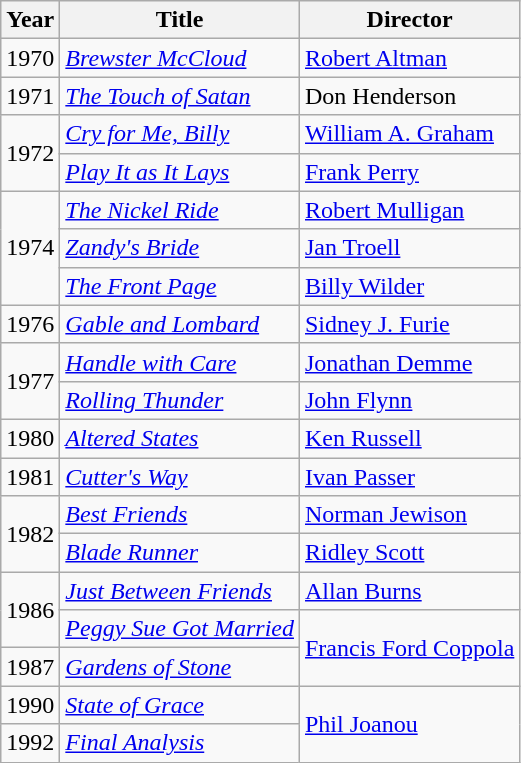<table class="wikitable">
<tr>
<th>Year</th>
<th>Title</th>
<th>Director</th>
</tr>
<tr>
<td>1970</td>
<td><em><a href='#'>Brewster McCloud</a></em></td>
<td><a href='#'>Robert Altman</a></td>
</tr>
<tr>
<td>1971</td>
<td><em><a href='#'>The Touch of Satan</a></em></td>
<td>Don Henderson</td>
</tr>
<tr>
<td rowspan=2>1972</td>
<td><em><a href='#'>Cry for Me, Billy</a></em></td>
<td><a href='#'>William A. Graham</a></td>
</tr>
<tr>
<td><em><a href='#'>Play It as It Lays</a></em></td>
<td><a href='#'>Frank Perry</a></td>
</tr>
<tr>
<td rowspan=3>1974</td>
<td><em><a href='#'>The Nickel Ride</a></em></td>
<td><a href='#'>Robert Mulligan</a></td>
</tr>
<tr>
<td><em><a href='#'>Zandy's Bride</a></em></td>
<td><a href='#'>Jan Troell</a></td>
</tr>
<tr>
<td><em><a href='#'>The Front Page</a></em></td>
<td><a href='#'>Billy Wilder</a></td>
</tr>
<tr>
<td>1976</td>
<td><em><a href='#'>Gable and Lombard</a></em></td>
<td><a href='#'>Sidney J. Furie</a></td>
</tr>
<tr>
<td rowspan=2>1977</td>
<td><em><a href='#'>Handle with Care</a></em></td>
<td><a href='#'>Jonathan Demme</a></td>
</tr>
<tr>
<td><em><a href='#'>Rolling Thunder</a></em></td>
<td><a href='#'>John Flynn</a></td>
</tr>
<tr>
<td>1980</td>
<td><em><a href='#'>Altered States</a></em></td>
<td><a href='#'>Ken Russell</a></td>
</tr>
<tr>
<td>1981</td>
<td><em><a href='#'>Cutter's Way</a></em></td>
<td><a href='#'>Ivan Passer</a></td>
</tr>
<tr>
<td rowspan=2>1982</td>
<td><em><a href='#'>Best Friends</a></em></td>
<td><a href='#'>Norman Jewison</a></td>
</tr>
<tr>
<td><em><a href='#'>Blade Runner</a></em></td>
<td><a href='#'>Ridley Scott</a></td>
</tr>
<tr>
<td rowspan=2>1986</td>
<td><em><a href='#'>Just Between Friends</a></em></td>
<td><a href='#'>Allan Burns</a></td>
</tr>
<tr>
<td><em><a href='#'>Peggy Sue Got Married</a></em></td>
<td rowspan=2><a href='#'>Francis Ford Coppola</a></td>
</tr>
<tr>
<td>1987</td>
<td><em><a href='#'>Gardens of Stone</a></em></td>
</tr>
<tr>
<td>1990</td>
<td><em><a href='#'>State of Grace</a></em></td>
<td rowspan=2><a href='#'>Phil Joanou</a></td>
</tr>
<tr>
<td>1992</td>
<td><em><a href='#'>Final Analysis</a></em></td>
</tr>
</table>
